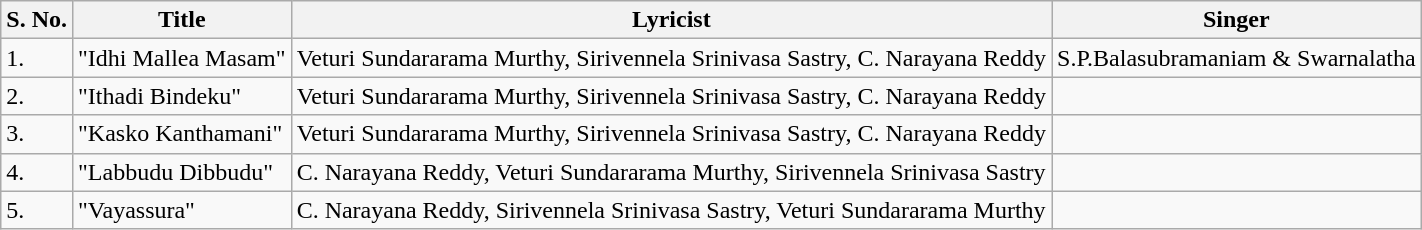<table class="wikitable">
<tr>
<th>S. No.</th>
<th>Title</th>
<th>Lyricist</th>
<th>Singer</th>
</tr>
<tr>
<td>1.</td>
<td>"Idhi Mallea Masam"</td>
<td>Veturi Sundararama Murthy, Sirivennela Srinivasa Sastry, C. Narayana Reddy</td>
<td>S.P.Balasubramaniam & Swarnalatha</td>
</tr>
<tr>
<td>2.</td>
<td>"Ithadi Bindeku"</td>
<td>Veturi Sundararama Murthy, Sirivennela Srinivasa Sastry, C. Narayana Reddy</td>
<td></td>
</tr>
<tr>
<td>3.</td>
<td>"Kasko Kanthamani"</td>
<td>Veturi Sundararama Murthy, Sirivennela Srinivasa Sastry, C. Narayana Reddy</td>
<td></td>
</tr>
<tr>
<td>4.</td>
<td>"Labbudu Dibbudu"</td>
<td>C. Narayana Reddy, Veturi Sundararama Murthy, Sirivennela Srinivasa Sastry</td>
<td></td>
</tr>
<tr>
<td>5.</td>
<td>"Vayassura"</td>
<td>C. Narayana Reddy, Sirivennela Srinivasa Sastry, Veturi Sundararama Murthy</td>
<td></td>
</tr>
</table>
